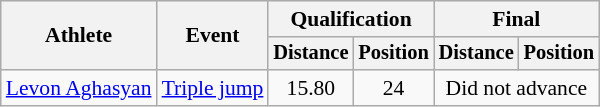<table class=wikitable style=font-size:90%>
<tr>
<th rowspan=2>Athlete</th>
<th rowspan=2>Event</th>
<th colspan=2>Qualification</th>
<th colspan=2>Final</th>
</tr>
<tr style=font-size:95%>
<th>Distance</th>
<th>Position</th>
<th>Distance</th>
<th>Position</th>
</tr>
<tr align=center>
<td align=left><a href='#'>Levon Aghasyan</a></td>
<td align=left><a href='#'>Triple jump</a></td>
<td>15.80</td>
<td>24</td>
<td colspan=2>Did not advance</td>
</tr>
</table>
